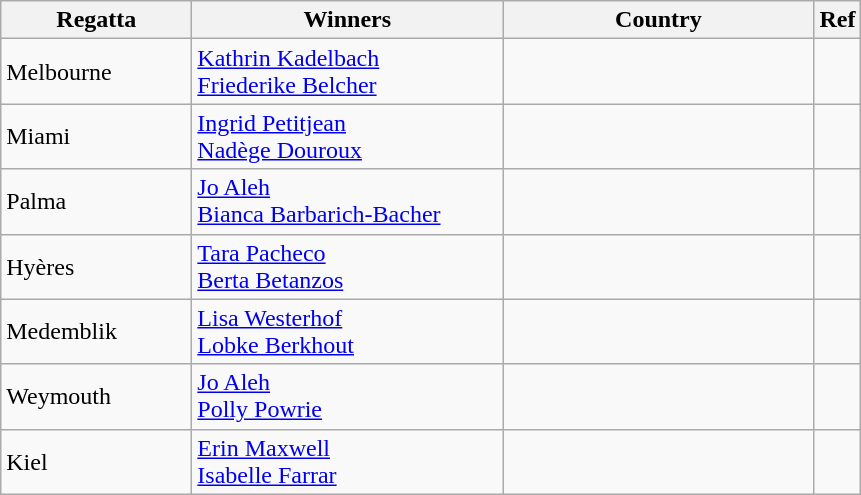<table class="wikitable">
<tr>
<th width=120>Regatta</th>
<th style="width:200px;">Winners</th>
<th style="width:200px;">Country</th>
<th>Ref</th>
</tr>
<tr>
<td>Melbourne</td>
<td><a href='#'>Kathrin Kadelbach</a><br><a href='#'>Friederike Belcher</a></td>
<td></td>
<td></td>
</tr>
<tr>
<td>Miami</td>
<td><a href='#'>Ingrid Petitjean</a><br><a href='#'>Nadège Douroux</a></td>
<td></td>
<td></td>
</tr>
<tr>
<td>Palma</td>
<td><a href='#'>Jo Aleh</a><br><a href='#'>Bianca Barbarich-Bacher</a></td>
<td></td>
<td></td>
</tr>
<tr>
<td>Hyères</td>
<td><a href='#'>Tara Pacheco</a><br><a href='#'>Berta Betanzos</a></td>
<td></td>
<td></td>
</tr>
<tr>
<td>Medemblik</td>
<td><a href='#'>Lisa Westerhof</a><br><a href='#'>Lobke Berkhout</a></td>
<td></td>
<td></td>
</tr>
<tr>
<td>Weymouth</td>
<td><a href='#'>Jo Aleh</a><br><a href='#'>Polly Powrie</a></td>
<td></td>
<td></td>
</tr>
<tr>
<td>Kiel</td>
<td><a href='#'>Erin Maxwell</a><br><a href='#'>Isabelle Farrar</a></td>
<td></td>
<td></td>
</tr>
</table>
